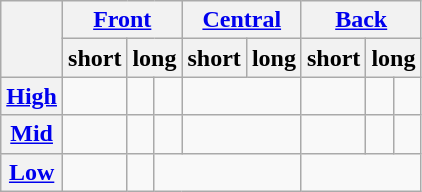<table class="wikitable" border="1" style="text-align:center">
<tr>
<th rowspan="2"></th>
<th colspan="3"><a href='#'>Front</a></th>
<th colspan="2"><a href='#'>Central</a></th>
<th colspan="3"><a href='#'>Back</a></th>
</tr>
<tr>
<th>short</th>
<th colspan="2">long</th>
<th>short</th>
<th>long</th>
<th>short</th>
<th colspan="2">long</th>
</tr>
<tr>
<th><a href='#'>High</a></th>
<td></td>
<td></td>
<td></td>
<td colspan="2"></td>
<td></td>
<td></td>
<td></td>
</tr>
<tr>
<th><a href='#'>Mid</a></th>
<td></td>
<td></td>
<td></td>
<td colspan="2"></td>
<td></td>
<td></td>
<td></td>
</tr>
<tr>
<th><a href='#'>Low</a></th>
<td></td>
<td></td>
<td colspan="3"></td>
<td colspan="3"></td>
</tr>
</table>
